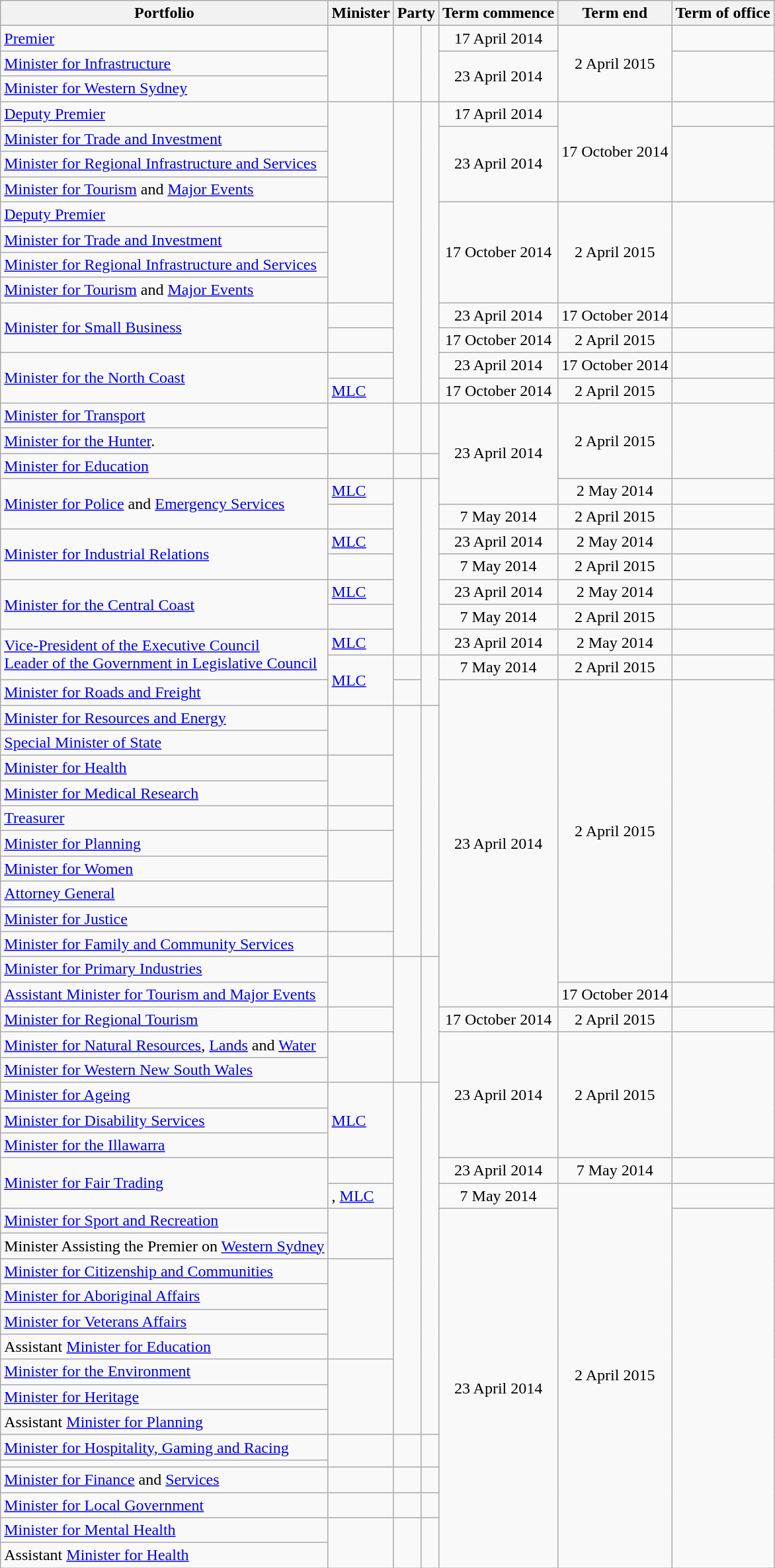<table class="wikitable sortable">
<tr>
<th>Portfolio</th>
<th>Minister</th>
<th colspan=2>Party</th>
<th>Term commence</th>
<th>Term end</th>
<th>Term of office</th>
</tr>
<tr>
<td><a href='#'>Premier</a></td>
<td rowspan=3></td>
<td rowspan=3 > </td>
<td rowspan=3></td>
<td align=center>17 April 2014</td>
<td rowspan=3 align=center>2 April 2015</td>
<td align=right></td>
</tr>
<tr>
<td><a href='#'>Minister for Infrastructure</a></td>
<td rowspan=2 align=center>23 April 2014</td>
<td rowspan=2 align=right></td>
</tr>
<tr>
<td><a href='#'>Minister for Western Sydney</a></td>
</tr>
<tr>
<td><a href='#'>Deputy Premier</a></td>
<td rowspan=4></td>
<td rowspan=12 > </td>
<td rowspan=12></td>
<td align=center>17 April 2014</td>
<td rowspan=4 align=center>17 October 2014</td>
<td align=right></td>
</tr>
<tr>
<td><a href='#'>Minister for Trade and Investment</a></td>
<td rowspan=3 align=center>23 April 2014</td>
<td rowspan=3 align=right></td>
</tr>
<tr>
<td><a href='#'>Minister for Regional Infrastructure and Services</a></td>
</tr>
<tr>
<td><a href='#'>Minister for Tourism</a> and <a href='#'>Major Events</a></td>
</tr>
<tr>
<td><a href='#'>Deputy Premier</a></td>
<td rowspan=4></td>
<td rowspan=4 align=center>17 October 2014</td>
<td rowspan=4 align=center>2 April 2015</td>
<td rowspan=4 align=right></td>
</tr>
<tr>
<td><a href='#'>Minister for Trade and Investment</a></td>
</tr>
<tr>
<td><a href='#'>Minister for Regional Infrastructure and Services</a></td>
</tr>
<tr>
<td><a href='#'>Minister for Tourism</a> and <a href='#'>Major Events</a></td>
</tr>
<tr>
<td rowspan=2><a href='#'>Minister for Small Business</a></td>
<td></td>
<td align=center>23 April 2014</td>
<td align=center>17 October 2014</td>
<td align=right></td>
</tr>
<tr>
<td></td>
<td align=center>17 October 2014</td>
<td align=center>2 April 2015</td>
<td align=right></td>
</tr>
<tr>
<td rowspan=2><a href='#'>Minister for the North Coast</a></td>
<td></td>
<td align=center>23 April 2014</td>
<td align=center>17 October 2014</td>
<td align=right></td>
</tr>
<tr>
<td> <a href='#'>MLC</a></td>
<td align=center>17 October 2014</td>
<td align=center>2 April 2015</td>
<td align=right></td>
</tr>
<tr>
<td><a href='#'>Minister for Transport</a></td>
<td rowspan=2></td>
<td rowspan=2 > </td>
<td rowspan=2></td>
<td rowspan=4 align=center>23 April 2014</td>
<td rowspan=3 align=center>2 April 2015</td>
<td rowspan=3" align=right></td>
</tr>
<tr>
<td><a href='#'>Minister for the Hunter</a>.</td>
</tr>
<tr>
<td><a href='#'>Minister for Education</a></td>
<td></td>
<td> </td>
<td></td>
</tr>
<tr>
<td rowspan=2><a href='#'>Minister for Police</a> and <a href='#'>Emergency Services</a></td>
<td> <a href='#'>MLC</a></td>
<td rowspan=7 > </td>
<td rowspan=7></td>
<td align=center>2 May 2014</td>
<td align=right></td>
</tr>
<tr>
<td></td>
<td align=center>7 May 2014</td>
<td align=center>2 April 2015</td>
<td align=right></td>
</tr>
<tr>
<td rowspan=2><a href='#'>Minister for Industrial Relations</a></td>
<td> <a href='#'>MLC</a></td>
<td align=center>23 April 2014</td>
<td align=center>2 May 2014</td>
<td align=right></td>
</tr>
<tr>
<td></td>
<td align=center>7 May 2014</td>
<td align=center>2 April 2015</td>
<td align=right></td>
</tr>
<tr>
<td rowspan=2><a href='#'>Minister for the Central Coast</a></td>
<td> <a href='#'>MLC</a></td>
<td align=center>23 April 2014</td>
<td align=center>2 May 2014</td>
<td align=right></td>
</tr>
<tr>
<td></td>
<td align=center>7 May 2014</td>
<td align=center>2 April 2015</td>
<td align=right></td>
</tr>
<tr>
<td rowspan=2><a href='#'>Vice-President of the Executive Council</a><br><a href='#'>Leader of the Government in Legislative Council</a></td>
<td> <a href='#'>MLC</a></td>
<td align=center>23 April 2014</td>
<td align=center>2 May 2014</td>
<td align=right></td>
</tr>
<tr>
<td rowspan=2> <a href='#'>MLC</a></td>
<td> </td>
<td rowspan=2></td>
<td align=center>7 May 2014</td>
<td align=center>2 April 2015</td>
<td align=right></td>
</tr>
<tr>
<td><a href='#'>Minister for Roads and Freight</a></td>
<td> </td>
<td rowspan=13 align=center>23 April 2014</td>
<td rowspan=12 align=center>2 April 2015</td>
<td rowspan=12 align=right></td>
</tr>
<tr>
<td><a href='#'>Minister for Resources and Energy</a></td>
<td rowspan=2></td>
<td rowspan=10 > </td>
<td rowspan=10></td>
</tr>
<tr>
<td><a href='#'>Special Minister of State</a></td>
</tr>
<tr>
<td><a href='#'>Minister for Health</a></td>
<td rowspan=2></td>
</tr>
<tr>
<td><a href='#'>Minister for Medical Research</a></td>
</tr>
<tr>
<td><a href='#'>Treasurer</a></td>
<td></td>
</tr>
<tr>
<td><a href='#'>Minister for Planning</a></td>
<td rowspan=2></td>
</tr>
<tr>
<td><a href='#'>Minister for Women</a></td>
</tr>
<tr>
<td><a href='#'>Attorney General</a></td>
<td rowspan=2></td>
</tr>
<tr>
<td><a href='#'>Minister for Justice</a></td>
</tr>
<tr>
<td><a href='#'>Minister for Family and Community Services</a></td>
<td></td>
</tr>
<tr>
<td><a href='#'>Minister for Primary Industries</a></td>
<td rowspan=2></td>
<td rowspan=5 > </td>
<td rowspan=5></td>
</tr>
<tr>
<td><a href='#'>Assistant Minister for Tourism and Major Events</a></td>
<td align=center>17 October 2014</td>
<td align=right></td>
</tr>
<tr>
<td><a href='#'>Minister for Regional Tourism</a></td>
<td></td>
<td align=center>17 October 2014</td>
<td align=center>2 April 2015</td>
<td align=right></td>
</tr>
<tr>
<td><a href='#'>Minister for Natural Resources</a>, <a href='#'>Lands</a> and <a href='#'>Water</a></td>
<td rowspan=2></td>
<td rowspan=5 align=center>23 April 2014</td>
<td rowspan=5 align=center>2 April 2015</td>
<td rowspan=5 align=right></td>
</tr>
<tr>
<td><a href='#'>Minister for Western New South Wales</a></td>
</tr>
<tr>
<td><a href='#'>Minister for Ageing</a></td>
<td rowspan=3> <a href='#'>MLC</a></td>
<td rowspan=14 > </td>
<td rowspan=14></td>
</tr>
<tr>
<td><a href='#'>Minister for Disability Services</a></td>
</tr>
<tr>
<td><a href='#'>Minister for the Illawarra</a></td>
</tr>
<tr>
<td rowspan=2><a href='#'>Minister for Fair Trading</a></td>
<td></td>
<td align=center>23 April 2014</td>
<td align=center>7 May 2014</td>
<td align=right></td>
</tr>
<tr>
<td>, <a href='#'>MLC</a></td>
<td align=center>7 May 2014</td>
<td rowspan=16 align=center>2 April 2015</td>
<td align=right></td>
</tr>
<tr>
<td><a href='#'>Minister for Sport and Recreation</a></td>
<td rowspan=2></td>
<td rowspan=15 align=center>23 April 2014</td>
<td rowspan=15 align=right></td>
</tr>
<tr>
<td>Minister Assisting the Premier on <a href='#'>Western Sydney</a></td>
</tr>
<tr>
<td><a href='#'>Minister for Citizenship and Communities</a></td>
<td rowspan=4></td>
</tr>
<tr>
<td><a href='#'>Minister for Aboriginal Affairs</a></td>
</tr>
<tr>
<td><a href='#'>Minister for Veterans Affairs</a></td>
</tr>
<tr>
<td>Assistant <a href='#'>Minister for Education</a></td>
</tr>
<tr>
<td><a href='#'>Minister for the Environment</a></td>
<td rowspan=3></td>
</tr>
<tr>
<td><a href='#'>Minister for Heritage</a></td>
</tr>
<tr>
<td>Assistant <a href='#'>Minister for Planning</a></td>
</tr>
<tr>
<td><a href='#'>Minister for Hospitality, Gaming and Racing</a></td>
<td rowspan=2></td>
<td rowspan=2 > </td>
<td rowspan=2></td>
</tr>
<tr>
<td></td>
</tr>
<tr>
<td><a href='#'>Minister for Finance</a> and <a href='#'>Services</a></td>
<td></td>
<td> </td>
<td></td>
</tr>
<tr>
<td><a href='#'>Minister for Local Government</a></td>
<td></td>
<td> </td>
<td></td>
</tr>
<tr>
<td><a href='#'>Minister for Mental Health</a></td>
<td rowspan=2></td>
<td rowspan=2 > </td>
<td rowspan=2></td>
</tr>
<tr>
<td>Assistant <a href='#'>Minister for Health</a></td>
</tr>
</table>
